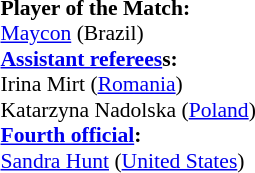<table style="width:100%; font-size:90%;">
<tr>
<td><br><strong>Player of the Match:</strong>
<br> <a href='#'>Maycon</a> (Brazil)<br><strong><a href='#'>Assistant referees</a>s:</strong>
<br> Irina Mirt (<a href='#'>Romania</a>)
<br> Katarzyna Nadolska (<a href='#'>Poland</a>)
<br><strong><a href='#'>Fourth official</a>:</strong>
<br> <a href='#'>Sandra Hunt</a> (<a href='#'>United States</a>)</td>
</tr>
</table>
